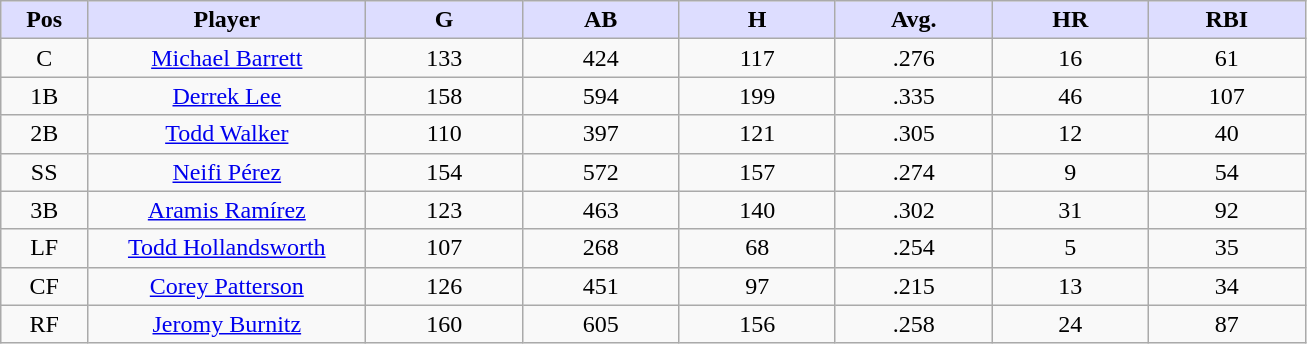<table class="wikitable sortable">
<tr>
<th style="background:#ddf; width:5% ">Pos</th>
<th style="background:#ddf; width:16%;">Player</th>
<th style="background:#ddf; width:9%;">G</th>
<th style="background:#ddf; width:9%;">AB</th>
<th style="background:#ddf; width:9%;">H</th>
<th style="background:#ddf; width:9%;">Avg.</th>
<th style="background:#ddf; width:9%;">HR</th>
<th style="background:#ddf; width:9%;">RBI</th>
</tr>
<tr align=center>
<td>C</td>
<td><a href='#'>Michael Barrett</a></td>
<td>133</td>
<td>424</td>
<td>117</td>
<td>.276</td>
<td>16</td>
<td>61</td>
</tr>
<tr align=center>
<td>1B</td>
<td><a href='#'>Derrek Lee</a></td>
<td>158</td>
<td>594</td>
<td>199</td>
<td>.335</td>
<td>46</td>
<td>107</td>
</tr>
<tr align=center>
<td>2B</td>
<td><a href='#'>Todd Walker</a></td>
<td>110</td>
<td>397</td>
<td>121</td>
<td>.305</td>
<td>12</td>
<td>40</td>
</tr>
<tr align=center>
<td>SS</td>
<td><a href='#'>Neifi Pérez</a></td>
<td>154</td>
<td>572</td>
<td>157</td>
<td>.274</td>
<td>9</td>
<td>54</td>
</tr>
<tr align=center>
<td>3B</td>
<td><a href='#'>Aramis Ramírez</a></td>
<td>123</td>
<td>463</td>
<td>140</td>
<td>.302</td>
<td>31</td>
<td>92</td>
</tr>
<tr align=center>
<td>LF</td>
<td><a href='#'>Todd Hollandsworth</a></td>
<td>107</td>
<td>268</td>
<td>68</td>
<td>.254</td>
<td>5</td>
<td>35</td>
</tr>
<tr align=center>
<td>CF</td>
<td><a href='#'>Corey Patterson</a></td>
<td>126</td>
<td>451</td>
<td>97</td>
<td>.215</td>
<td>13</td>
<td>34</td>
</tr>
<tr align=center>
<td>RF</td>
<td><a href='#'>Jeromy Burnitz</a></td>
<td>160</td>
<td>605</td>
<td>156</td>
<td>.258</td>
<td>24</td>
<td>87</td>
</tr>
</table>
